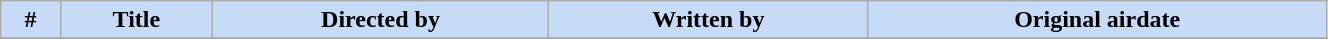<table class="wikitable plainrowheaders" style="width:70%;">
<tr style="color:black">
<th style="background: #c6dbf7">#</th>
<th style="background: #c6dbf7">Title</th>
<th style="background: #c6dbf7">Directed by</th>
<th style="background: #c6dbf7">Written by</th>
<th style="background: #c6dbf7">Original airdate</th>
</tr>
<tr>
</tr>
</table>
